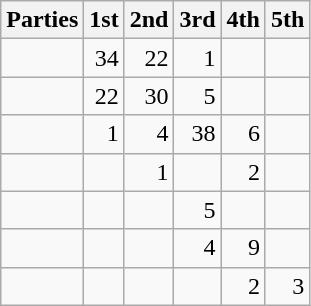<table class="wikitable" style="text-align:right;">
<tr>
<th style="text-align:left;">Parties</th>
<th>1st</th>
<th>2nd</th>
<th>3rd</th>
<th>4th</th>
<th>5th</th>
</tr>
<tr>
<td style="text-align:left;"></td>
<td>34</td>
<td>22</td>
<td>1</td>
<td></td>
<td></td>
</tr>
<tr>
<td style="text-align:left;"></td>
<td>22</td>
<td>30</td>
<td>5</td>
<td></td>
<td></td>
</tr>
<tr>
<td style="text-align:left;"></td>
<td>1</td>
<td>4</td>
<td>38</td>
<td>6</td>
<td></td>
</tr>
<tr>
<td style="text-align:left;"></td>
<td></td>
<td>1</td>
<td></td>
<td>2</td>
<td></td>
</tr>
<tr>
<td style="text-align:left;"></td>
<td></td>
<td></td>
<td>5</td>
<td></td>
<td></td>
</tr>
<tr>
<td style="text-align:left;"></td>
<td></td>
<td></td>
<td>4</td>
<td>9</td>
<td></td>
</tr>
<tr>
<td style="text-align:left;"></td>
<td></td>
<td></td>
<td></td>
<td>2</td>
<td>3</td>
</tr>
</table>
